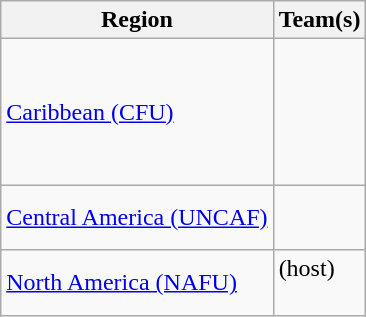<table class=wikitable>
<tr>
<th>Region</th>
<th>Team(s)</th>
</tr>
<tr>
<td><a href='#'>Caribbean (CFU)</a></td>
<td> <br><br><br> <br><br> </td>
</tr>
<tr>
<td><a href='#'>Central America (UNCAF)</a></td>
<td><br> <br> </td>
</tr>
<tr>
<td><a href='#'>North America (NAFU)</a></td>
<td> (host)<br><br></td>
</tr>
</table>
